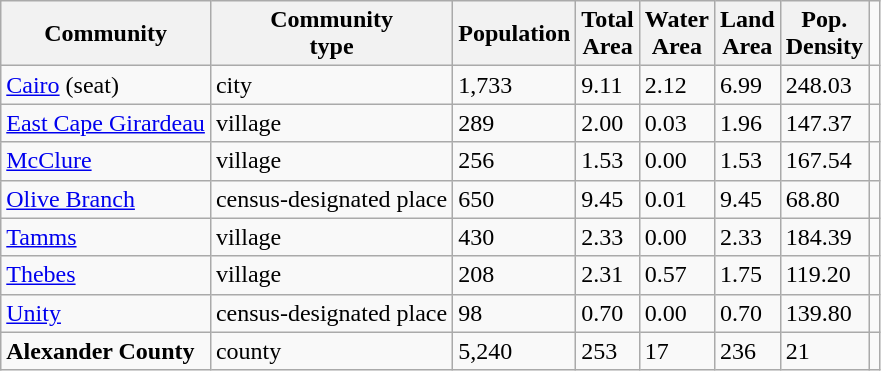<table class="wikitable sortable">
<tr>
<th>Community<br></th>
<th>Community<br>type</th>
<th>Population</th>
<th>Total<br>Area</th>
<th>Water<br>Area</th>
<th>Land<br>Area</th>
<th>Pop.<br>Density</th>
</tr>
<tr>
<td><a href='#'>Cairo</a> (seat)</td>
<td>city</td>
<td>1,733</td>
<td>9.11</td>
<td>2.12</td>
<td>6.99</td>
<td>248.03</td>
<td></td>
</tr>
<tr>
<td><a href='#'>East Cape Girardeau</a></td>
<td>village</td>
<td>289</td>
<td>2.00</td>
<td>0.03</td>
<td>1.96</td>
<td>147.37</td>
<td></td>
</tr>
<tr>
<td><a href='#'>McClure</a></td>
<td>village</td>
<td>256</td>
<td>1.53</td>
<td>0.00</td>
<td>1.53</td>
<td>167.54</td>
<td></td>
</tr>
<tr>
<td><a href='#'>Olive Branch</a></td>
<td>census-designated place</td>
<td>650</td>
<td>9.45</td>
<td>0.01</td>
<td>9.45</td>
<td>68.80</td>
<td></td>
</tr>
<tr>
<td><a href='#'>Tamms</a></td>
<td>village</td>
<td>430</td>
<td>2.33</td>
<td>0.00</td>
<td>2.33</td>
<td>184.39</td>
<td></td>
</tr>
<tr>
<td><a href='#'>Thebes</a></td>
<td>village</td>
<td>208</td>
<td>2.31</td>
<td>0.57</td>
<td>1.75</td>
<td>119.20</td>
<td></td>
</tr>
<tr>
<td><a href='#'>Unity</a></td>
<td>census-designated place</td>
<td>98</td>
<td>0.70</td>
<td>0.00</td>
<td>0.70</td>
<td>139.80</td>
<td></td>
</tr>
<tr>
<td><strong>Alexander County</strong></td>
<td>county</td>
<td>5,240</td>
<td>253</td>
<td>17</td>
<td>236</td>
<td>21</td>
<td></td>
</tr>
</table>
